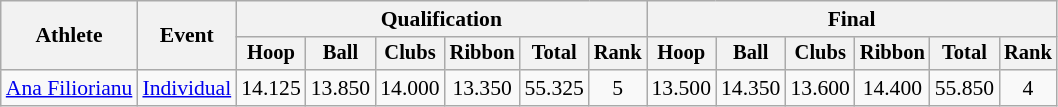<table class=wikitable style="font-size:90%">
<tr>
<th rowspan=2>Athlete</th>
<th rowspan=2>Event</th>
<th colspan=6>Qualification</th>
<th colspan=6>Final</th>
</tr>
<tr style="font-size:95%">
<th>Hoop</th>
<th>Ball</th>
<th>Clubs</th>
<th>Ribbon</th>
<th>Total</th>
<th>Rank</th>
<th>Hoop</th>
<th>Ball</th>
<th>Clubs</th>
<th>Ribbon</th>
<th>Total</th>
<th>Rank</th>
</tr>
<tr align=center>
<td align=left><a href='#'>Ana Filiorianu</a></td>
<td align=left><a href='#'>Individual</a></td>
<td>14.125</td>
<td>13.850</td>
<td>14.000</td>
<td>13.350</td>
<td>55.325</td>
<td>5 </td>
<td>13.500</td>
<td>14.350</td>
<td>13.600</td>
<td>14.400</td>
<td>55.850</td>
<td>4 </td>
</tr>
</table>
